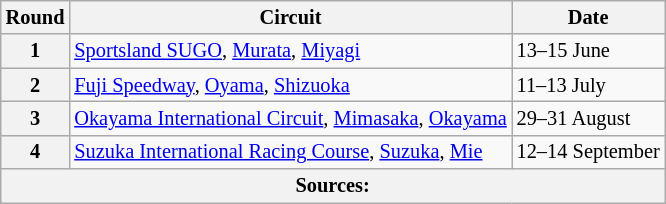<table class="wikitable" style="font-size: 85%;">
<tr>
<th>Round</th>
<th>Circuit</th>
<th>Date</th>
</tr>
<tr>
<th>1</th>
<td> <a href='#'>Sportsland SUGO</a>, <a href='#'>Murata</a>, <a href='#'>Miyagi</a></td>
<td>13–15 June</td>
</tr>
<tr>
<th>2</th>
<td> <a href='#'>Fuji Speedway</a>, <a href='#'>Oyama</a>, <a href='#'>Shizuoka</a></td>
<td>11–13 July</td>
</tr>
<tr>
<th>3</th>
<td> <a href='#'>Okayama International Circuit</a>, <a href='#'>Mimasaka</a>, <a href='#'>Okayama</a></td>
<td>29–31 August</td>
</tr>
<tr>
<th>4</th>
<td> <a href='#'>Suzuka International Racing Course</a>, <a href='#'>Suzuka</a>, <a href='#'>Mie</a></td>
<td>12–14 September</td>
</tr>
<tr>
<th colspan="3">Sources:</th>
</tr>
</table>
